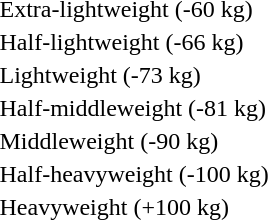<table>
<tr>
<td rowspan=2>Extra-lightweight (-60 kg)</td>
<td rowspan=2></td>
<td rowspan=2></td>
<td></td>
</tr>
<tr>
<td></td>
</tr>
<tr>
<td rowspan=2>Half-lightweight (-66 kg)</td>
<td rowspan=2></td>
<td rowspan=2></td>
<td></td>
</tr>
<tr>
<td></td>
</tr>
<tr>
<td rowspan=2>Lightweight (-73 kg)</td>
<td rowspan=2></td>
<td rowspan=2></td>
<td></td>
</tr>
<tr>
<td></td>
</tr>
<tr>
<td rowspan=2>Half-middleweight (-81 kg)</td>
<td rowspan=2></td>
<td rowspan=2></td>
<td></td>
</tr>
<tr>
<td></td>
</tr>
<tr>
<td rowspan=2>Middleweight (-90 kg)</td>
<td rowspan=2></td>
<td rowspan=2></td>
<td></td>
</tr>
<tr>
<td></td>
</tr>
<tr>
<td rowspan=2>Half-heavyweight (-100 kg)</td>
<td rowspan=2></td>
<td rowspan=2></td>
<td></td>
</tr>
<tr>
<td></td>
</tr>
<tr>
<td rowspan=2>Heavyweight (+100 kg)</td>
<td rowspan=2></td>
<td rowspan=2></td>
<td></td>
</tr>
<tr>
<td></td>
</tr>
</table>
